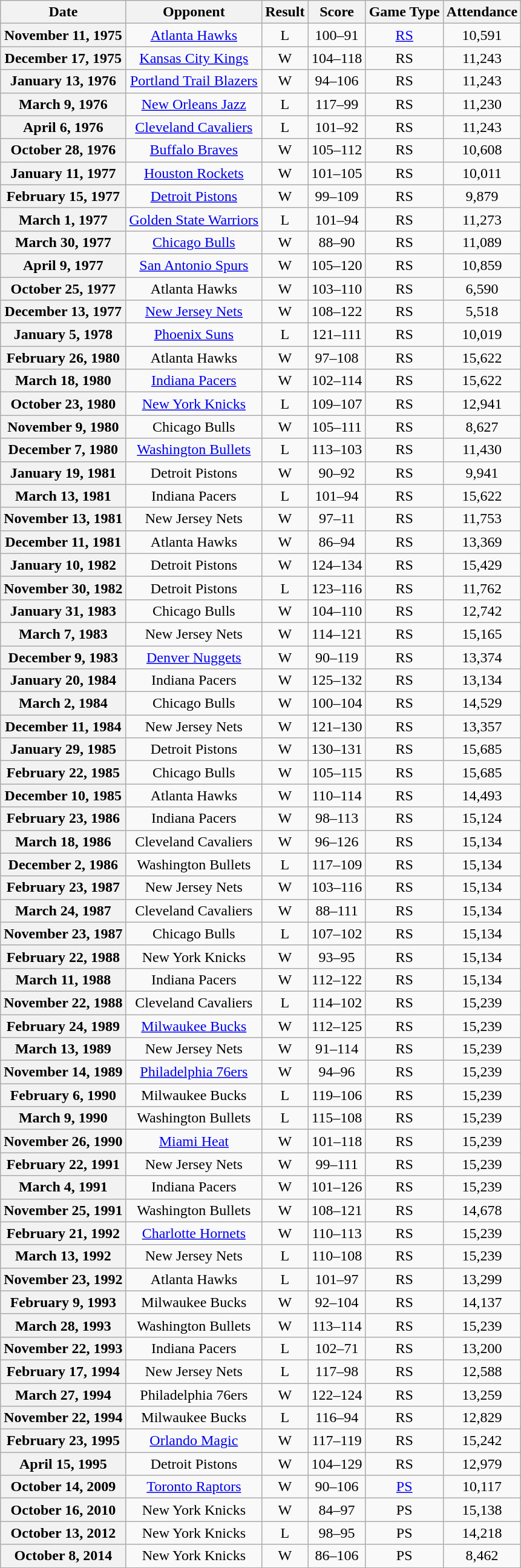<table class="wikitable sortable collapsible" style="text-align:center;">
<tr>
<th scope="col">Date</th>
<th scope="col">Opponent</th>
<th scope="col">Result</th>
<th scope="col">Score</th>
<th scope="col">Game Type</th>
<th scope="col">Attendance</th>
</tr>
<tr>
<th scope="row">November 11, 1975</th>
<td><a href='#'>Atlanta Hawks</a></td>
<td>L</td>
<td>100–91</td>
<td><a href='#'>RS</a></td>
<td>10,591</td>
</tr>
<tr>
<th scope="row">December 17, 1975</th>
<td><a href='#'>Kansas City Kings</a></td>
<td>W</td>
<td>104–118</td>
<td>RS</td>
<td>11,243</td>
</tr>
<tr>
<th scope="row">January 13, 1976</th>
<td><a href='#'>Portland Trail Blazers</a></td>
<td>W</td>
<td>94–106</td>
<td>RS</td>
<td>11,243</td>
</tr>
<tr>
<th scope="row">March 9, 1976</th>
<td><a href='#'>New Orleans Jazz</a></td>
<td>L</td>
<td>117–99</td>
<td>RS</td>
<td>11,230</td>
</tr>
<tr>
<th scope="row">April 6, 1976</th>
<td><a href='#'>Cleveland Cavaliers</a></td>
<td>L</td>
<td>101–92</td>
<td>RS</td>
<td>11,243</td>
</tr>
<tr>
<th scope="row">October 28, 1976</th>
<td><a href='#'>Buffalo Braves</a></td>
<td>W</td>
<td>105–112</td>
<td>RS</td>
<td>10,608</td>
</tr>
<tr>
<th scope="row">January 11, 1977</th>
<td><a href='#'>Houston Rockets</a></td>
<td>W</td>
<td>101–105</td>
<td>RS</td>
<td>10,011</td>
</tr>
<tr>
<th scope="row">February 15, 1977</th>
<td><a href='#'>Detroit Pistons</a></td>
<td>W</td>
<td>99–109</td>
<td>RS</td>
<td>9,879</td>
</tr>
<tr>
<th scope="row">March 1, 1977</th>
<td><a href='#'>Golden State Warriors</a></td>
<td>L</td>
<td>101–94</td>
<td>RS</td>
<td>11,273</td>
</tr>
<tr>
<th scope="row">March 30, 1977</th>
<td><a href='#'>Chicago Bulls</a></td>
<td>W</td>
<td>88–90</td>
<td>RS</td>
<td>11,089</td>
</tr>
<tr>
<th scope="row">April 9, 1977</th>
<td><a href='#'>San Antonio Spurs</a></td>
<td>W</td>
<td>105–120</td>
<td>RS</td>
<td>10,859</td>
</tr>
<tr>
<th scope="row">October 25, 1977</th>
<td>Atlanta Hawks</td>
<td>W</td>
<td>103–110</td>
<td>RS</td>
<td>6,590</td>
</tr>
<tr>
<th scope="row">December 13, 1977</th>
<td><a href='#'>New Jersey Nets</a></td>
<td>W</td>
<td>108–122</td>
<td>RS</td>
<td>5,518</td>
</tr>
<tr>
<th scope="row">January 5, 1978</th>
<td><a href='#'>Phoenix Suns</a></td>
<td>L</td>
<td>121–111</td>
<td>RS</td>
<td>10,019</td>
</tr>
<tr>
<th scope="row">February 26, 1980</th>
<td>Atlanta Hawks</td>
<td>W</td>
<td>97–108</td>
<td>RS</td>
<td>15,622</td>
</tr>
<tr>
<th scope="row">March 18, 1980</th>
<td><a href='#'>Indiana Pacers</a></td>
<td>W</td>
<td>102–114</td>
<td>RS</td>
<td>15,622</td>
</tr>
<tr>
<th scope="row">October 23, 1980</th>
<td><a href='#'>New York Knicks</a></td>
<td>L</td>
<td>109–107</td>
<td>RS</td>
<td>12,941</td>
</tr>
<tr>
<th scope="row">November 9, 1980</th>
<td>Chicago Bulls</td>
<td>W</td>
<td>105–111</td>
<td>RS</td>
<td>8,627</td>
</tr>
<tr>
<th scope="row">December 7, 1980</th>
<td><a href='#'>Washington Bullets</a></td>
<td>L</td>
<td>113–103</td>
<td>RS</td>
<td>11,430</td>
</tr>
<tr>
<th scope="row">January 19, 1981</th>
<td>Detroit Pistons</td>
<td>W</td>
<td>90–92</td>
<td>RS</td>
<td>9,941</td>
</tr>
<tr>
<th scope="row">March 13, 1981</th>
<td>Indiana Pacers</td>
<td>L</td>
<td>101–94</td>
<td>RS</td>
<td>15,622</td>
</tr>
<tr>
<th scope="row">November 13, 1981</th>
<td>New Jersey Nets</td>
<td>W</td>
<td>97–11</td>
<td>RS</td>
<td>11,753</td>
</tr>
<tr>
<th scope="row">December 11, 1981</th>
<td>Atlanta Hawks</td>
<td>W</td>
<td>86–94</td>
<td>RS</td>
<td>13,369</td>
</tr>
<tr>
<th scope="row">January 10, 1982</th>
<td>Detroit Pistons</td>
<td>W</td>
<td>124–134</td>
<td>RS</td>
<td>15,429</td>
</tr>
<tr>
<th scope="row">November 30, 1982</th>
<td>Detroit Pistons</td>
<td>L</td>
<td>123–116</td>
<td>RS</td>
<td>11,762</td>
</tr>
<tr>
<th scope="row">January 31, 1983</th>
<td>Chicago Bulls</td>
<td>W</td>
<td>104–110</td>
<td>RS</td>
<td>12,742</td>
</tr>
<tr>
<th scope="row">March 7, 1983</th>
<td>New Jersey Nets</td>
<td>W</td>
<td>114–121</td>
<td>RS</td>
<td>15,165</td>
</tr>
<tr>
<th scope="row">December 9, 1983</th>
<td><a href='#'>Denver Nuggets</a></td>
<td>W</td>
<td>90–119</td>
<td>RS</td>
<td>13,374</td>
</tr>
<tr>
<th scope="row">January 20, 1984</th>
<td>Indiana Pacers</td>
<td>W</td>
<td>125–132</td>
<td>RS</td>
<td>13,134</td>
</tr>
<tr>
<th scope="row">March 2, 1984</th>
<td>Chicago Bulls</td>
<td>W</td>
<td>100–104</td>
<td>RS</td>
<td>14,529</td>
</tr>
<tr>
<th scope="row">December 11, 1984</th>
<td>New Jersey Nets</td>
<td>W</td>
<td>121–130</td>
<td>RS</td>
<td>13,357</td>
</tr>
<tr>
<th scope="row">January 29, 1985</th>
<td>Detroit Pistons</td>
<td>W</td>
<td>130–131</td>
<td>RS</td>
<td>15,685</td>
</tr>
<tr>
<th scope="row">February 22, 1985</th>
<td>Chicago Bulls</td>
<td>W</td>
<td>105–115</td>
<td>RS</td>
<td>15,685</td>
</tr>
<tr>
<th scope="row">December 10, 1985</th>
<td>Atlanta Hawks</td>
<td>W</td>
<td>110–114</td>
<td>RS</td>
<td>14,493</td>
</tr>
<tr>
<th scope="row">February 23, 1986</th>
<td>Indiana Pacers</td>
<td>W</td>
<td>98–113</td>
<td>RS</td>
<td>15,124</td>
</tr>
<tr>
<th scope="row">March 18, 1986</th>
<td>Cleveland Cavaliers</td>
<td>W</td>
<td>96–126</td>
<td>RS</td>
<td>15,134</td>
</tr>
<tr>
<th scope="row">December 2, 1986</th>
<td>Washington Bullets</td>
<td>L</td>
<td>117–109</td>
<td>RS</td>
<td>15,134</td>
</tr>
<tr>
<th scope="row">February 23, 1987</th>
<td>New Jersey Nets</td>
<td>W</td>
<td>103–116</td>
<td>RS</td>
<td>15,134</td>
</tr>
<tr>
<th scope="row">March 24, 1987</th>
<td>Cleveland Cavaliers</td>
<td>W</td>
<td>88–111</td>
<td>RS</td>
<td>15,134</td>
</tr>
<tr>
<th scope="row">November 23, 1987</th>
<td>Chicago Bulls</td>
<td>L</td>
<td>107–102</td>
<td>RS</td>
<td>15,134</td>
</tr>
<tr>
<th scope="row">February 22, 1988</th>
<td>New York Knicks</td>
<td>W</td>
<td>93–95</td>
<td>RS</td>
<td>15,134</td>
</tr>
<tr>
<th scope="row">March 11, 1988</th>
<td>Indiana Pacers</td>
<td>W</td>
<td>112–122</td>
<td>RS</td>
<td>15,134</td>
</tr>
<tr>
<th scope="row">November 22, 1988</th>
<td>Cleveland Cavaliers</td>
<td>L</td>
<td>114–102</td>
<td>RS</td>
<td>15,239</td>
</tr>
<tr>
<th scope="row">February 24, 1989</th>
<td><a href='#'>Milwaukee Bucks</a></td>
<td>W</td>
<td>112–125</td>
<td>RS</td>
<td>15,239</td>
</tr>
<tr>
<th scope="row">March 13, 1989</th>
<td>New Jersey Nets</td>
<td>W</td>
<td>91–114</td>
<td>RS</td>
<td>15,239</td>
</tr>
<tr>
<th scope="row">November 14, 1989</th>
<td><a href='#'>Philadelphia 76ers</a></td>
<td>W</td>
<td>94–96</td>
<td>RS</td>
<td>15,239</td>
</tr>
<tr>
<th scope="row">February 6, 1990</th>
<td>Milwaukee Bucks</td>
<td>L</td>
<td>119–106</td>
<td>RS</td>
<td>15,239</td>
</tr>
<tr>
<th scope="row">March 9, 1990</th>
<td>Washington Bullets</td>
<td>L</td>
<td>115–108</td>
<td>RS</td>
<td>15,239</td>
</tr>
<tr>
<th scope="row">November 26, 1990</th>
<td><a href='#'>Miami Heat</a></td>
<td>W</td>
<td>101–118</td>
<td>RS</td>
<td>15,239</td>
</tr>
<tr>
<th scope="row">February 22, 1991</th>
<td>New Jersey Nets</td>
<td>W</td>
<td>99–111</td>
<td>RS</td>
<td>15,239</td>
</tr>
<tr>
<th scope="row">March 4, 1991</th>
<td>Indiana Pacers</td>
<td>W</td>
<td>101–126</td>
<td>RS</td>
<td>15,239</td>
</tr>
<tr>
<th scope="row">November 25, 1991</th>
<td>Washington Bullets</td>
<td>W</td>
<td>108–121</td>
<td>RS</td>
<td>14,678</td>
</tr>
<tr>
<th scope="row">February 21, 1992</th>
<td><a href='#'>Charlotte Hornets</a></td>
<td>W</td>
<td>110–113</td>
<td>RS</td>
<td>15,239</td>
</tr>
<tr>
<th scope="row">March 13, 1992</th>
<td>New Jersey Nets</td>
<td>L</td>
<td>110–108</td>
<td>RS</td>
<td>15,239</td>
</tr>
<tr>
<th scope="row">November 23, 1992</th>
<td>Atlanta Hawks</td>
<td>L</td>
<td>101–97</td>
<td>RS</td>
<td>13,299</td>
</tr>
<tr>
<th scope="row">February 9, 1993</th>
<td>Milwaukee Bucks</td>
<td>W</td>
<td>92–104</td>
<td>RS</td>
<td>14,137</td>
</tr>
<tr>
<th scope="row">March 28, 1993</th>
<td>Washington Bullets</td>
<td>W</td>
<td>113–114</td>
<td>RS</td>
<td>15,239</td>
</tr>
<tr>
<th scope="row">November 22, 1993</th>
<td>Indiana Pacers</td>
<td>L</td>
<td>102–71</td>
<td>RS</td>
<td>13,200</td>
</tr>
<tr>
<th scope="row">February 17, 1994</th>
<td>New Jersey Nets</td>
<td>L</td>
<td>117–98</td>
<td>RS</td>
<td>12,588</td>
</tr>
<tr>
<th scope="row">March 27, 1994</th>
<td>Philadelphia 76ers</td>
<td>W</td>
<td>122–124</td>
<td>RS</td>
<td>13,259</td>
</tr>
<tr>
<th scope="row">November 22, 1994</th>
<td>Milwaukee Bucks</td>
<td>L</td>
<td>116–94</td>
<td>RS</td>
<td>12,829</td>
</tr>
<tr>
<th scope="row">February 23, 1995</th>
<td><a href='#'>Orlando Magic</a></td>
<td>W</td>
<td>117–119</td>
<td>RS</td>
<td>15,242</td>
</tr>
<tr>
<th scope="row">April 15, 1995</th>
<td>Detroit Pistons</td>
<td>W</td>
<td>104–129</td>
<td>RS</td>
<td>12,979</td>
</tr>
<tr>
<th scope="row">October 14, 2009</th>
<td><a href='#'>Toronto Raptors</a></td>
<td>W</td>
<td>90–106</td>
<td><a href='#'>PS</a></td>
<td>10,117</td>
</tr>
<tr>
<th scope="row">October 16, 2010</th>
<td>New York Knicks</td>
<td>W</td>
<td>84–97</td>
<td>PS</td>
<td>15,138</td>
</tr>
<tr>
<th scope="row">October 13, 2012</th>
<td>New York Knicks</td>
<td>L</td>
<td>98–95</td>
<td>PS</td>
<td>14,218</td>
</tr>
<tr>
<th scope="row">October 8, 2014</th>
<td>New York Knicks</td>
<td>W</td>
<td>86–106</td>
<td>PS</td>
<td>8,462</td>
</tr>
</table>
